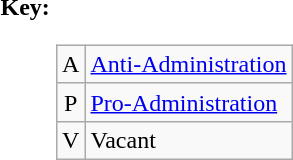<table>
<tr valign=top>
<th>Key:</th>
<td><br><table class=wikitable>
<tr>
<td align=center >A</td>
<td><a href='#'>Anti-Administration</a></td>
</tr>
<tr>
<td align=center >P</td>
<td><a href='#'>Pro-Administration</a></td>
</tr>
<tr>
<td align=center >V</td>
<td>Vacant</td>
</tr>
</table>
</td>
</tr>
</table>
